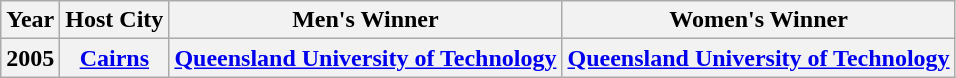<table class="wikitable">
<tr>
<th>Year</th>
<th>Host City</th>
<th>Men's Winner</th>
<th>Women's Winner</th>
</tr>
<tr>
<th>2005</th>
<th><a href='#'>Cairns</a></th>
<th><a href='#'>Queensland University of Technology</a></th>
<th><a href='#'>Queensland University of Technology</a></th>
</tr>
</table>
